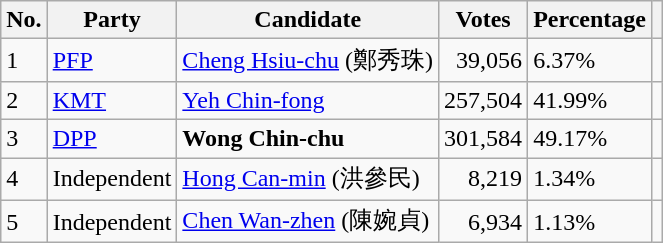<table class="wikitable">
<tr>
<th>No.</th>
<th>Party</th>
<th>Candidate</th>
<th>Votes</th>
<th>Percentage</th>
<th></th>
</tr>
<tr>
<td>1</td>
<td><a href='#'>PFP</a></td>
<td><a href='#'>Cheng Hsiu-chu</a> (鄭秀珠)</td>
<td align="right">39,056</td>
<td>6.37%</td>
<td></td>
</tr>
<tr>
<td>2</td>
<td><a href='#'>KMT</a></td>
<td><a href='#'>Yeh Chin-fong</a></td>
<td align="right">257,504</td>
<td>41.99%</td>
<td></td>
</tr>
<tr>
<td>3</td>
<td><a href='#'>DPP</a></td>
<td><strong>Wong Chin-chu</strong></td>
<td align="right">301,584</td>
<td>49.17%</td>
<td></td>
</tr>
<tr>
<td>4</td>
<td>Independent</td>
<td><a href='#'>Hong Can-min</a> (洪參民)</td>
<td align="right">8,219</td>
<td>1.34%</td>
<td></td>
</tr>
<tr>
<td>5</td>
<td>Independent</td>
<td><a href='#'>Chen Wan-zhen</a> (陳婉貞)</td>
<td align="right">6,934</td>
<td>1.13%</td>
<td></td>
</tr>
</table>
